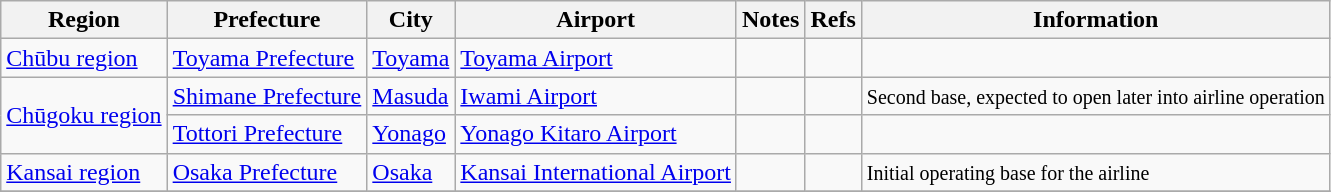<table class="sortable wikitable">
<tr>
<th>Region</th>
<th>Prefecture</th>
<th>City</th>
<th>Airport</th>
<th>Notes</th>
<th>Refs</th>
<th>Information</th>
</tr>
<tr>
<td><a href='#'>Chūbu region</a></td>
<td><a href='#'>Toyama Prefecture</a></td>
<td><a href='#'>Toyama</a></td>
<td><a href='#'>Toyama Airport</a></td>
<td></td>
<td align="center"></td>
<td></td>
</tr>
<tr>
<td rowspan="2"><a href='#'>Chūgoku region</a></td>
<td><a href='#'>Shimane Prefecture</a></td>
<td><a href='#'>Masuda</a></td>
<td><a href='#'>Iwami Airport</a></td>
<td></td>
<td align="center"></td>
<td><small>Second base, expected to open later into airline operation</small></td>
</tr>
<tr>
<td><a href='#'>Tottori Prefecture</a></td>
<td><a href='#'>Yonago</a></td>
<td><a href='#'>Yonago Kitaro Airport</a></td>
<td></td>
<td align="center"></td>
<td></td>
</tr>
<tr>
<td><a href='#'>Kansai region</a></td>
<td><a href='#'>Osaka Prefecture</a></td>
<td><a href='#'>Osaka</a></td>
<td><a href='#'>Kansai International Airport</a></td>
<td></td>
<td align="center"></td>
<td><small>Initial operating base for the airline</small></td>
</tr>
<tr>
</tr>
</table>
